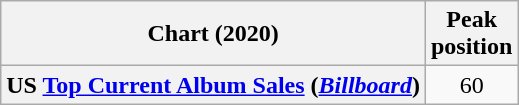<table class="wikitable plainrowheaders">
<tr>
<th scope="col">Chart (2020)</th>
<th scope="col">Peak<br>position</th>
</tr>
<tr>
<th scope="row">US <a href='#'>Top Current Album Sales</a> (<a href='#'><em>Billboard</em></a>)</th>
<td style="text-align:center;">60</td>
</tr>
</table>
